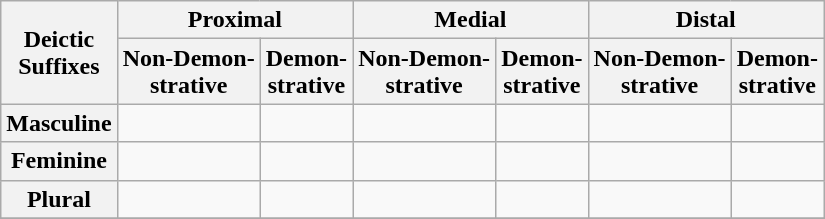<table class="wikitable">
<tr>
<th rowspan="2" align="center">Deictic <br> Suffixes</th>
<th colspan="2" align="center">Proximal</th>
<th colspan="2" align="center">Medial</th>
<th colspan="2" align="center">Distal</th>
</tr>
<tr>
<th>Non-Demon-<br>strative</th>
<th>Demon-<br>strative</th>
<th>Non-Demon-<br>strative</th>
<th>Demon-<br>strative</th>
<th>Non-Demon-<br>strative</th>
<th>Demon-<br>strative</th>
</tr>
<tr>
<th>Masculine</th>
<td></td>
<td></td>
<td></td>
<td></td>
<td></td>
<td></td>
</tr>
<tr>
<th>Feminine</th>
<td></td>
<td></td>
<td></td>
<td></td>
<td></td>
<td></td>
</tr>
<tr>
<th>Plural</th>
<td></td>
<td></td>
<td></td>
<td></td>
<td></td>
<td></td>
</tr>
<tr>
</tr>
</table>
